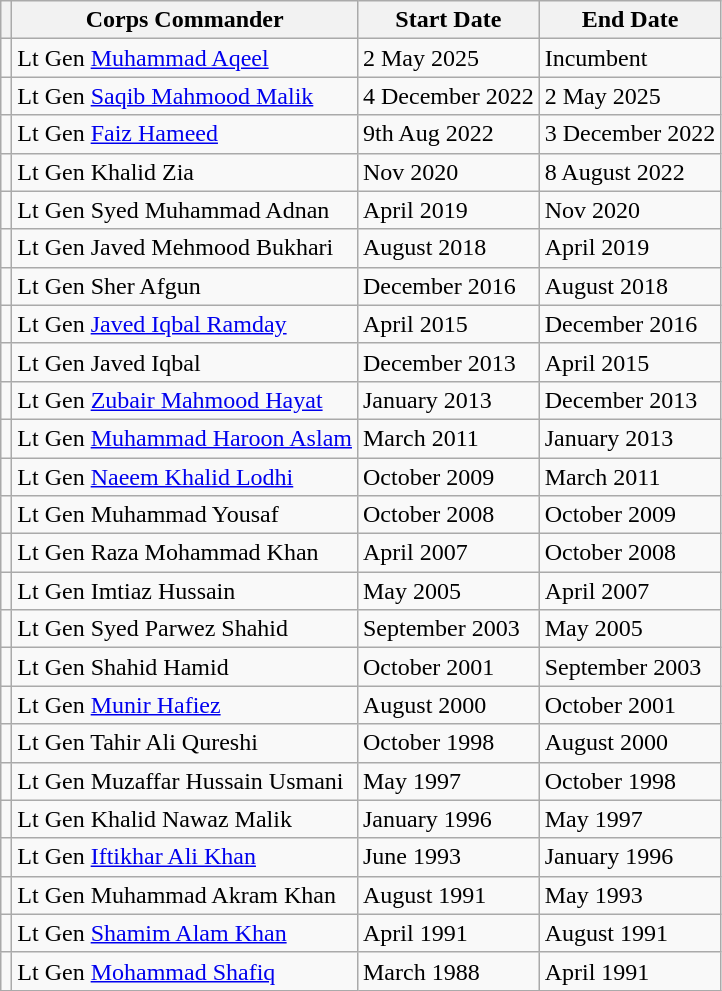<table class=wikitable>
<tr>
<th></th>
<th>Corps Commander</th>
<th>Start Date</th>
<th>End Date</th>
</tr>
<tr>
<td></td>
<td>Lt Gen <a href='#'>Muhammad Aqeel</a></td>
<td>2 May 2025</td>
<td>Incumbent</td>
</tr>
<tr>
<td></td>
<td>Lt Gen <a href='#'>Saqib Mahmood Malik</a></td>
<td>4 December 2022</td>
<td>2 May 2025</td>
</tr>
<tr>
<td></td>
<td>Lt Gen  <a href='#'>Faiz Hameed</a></td>
<td>9th Aug 2022</td>
<td>3 December 2022</td>
</tr>
<tr>
<td></td>
<td>Lt Gen Khalid Zia</td>
<td>Nov 2020</td>
<td>8 August 2022</td>
</tr>
<tr>
<td></td>
<td>Lt Gen Syed Muhammad Adnan</td>
<td>April 2019</td>
<td>Nov 2020</td>
</tr>
<tr>
<td></td>
<td>Lt Gen Javed Mehmood Bukhari</td>
<td>August 2018</td>
<td>April 2019</td>
</tr>
<tr>
<td></td>
<td>Lt Gen Sher Afgun</td>
<td>December  2016</td>
<td>August    2018</td>
</tr>
<tr>
<td></td>
<td>Lt Gen <a href='#'>Javed Iqbal Ramday</a></td>
<td>April 2015</td>
<td>December 2016</td>
</tr>
<tr>
<td></td>
<td>Lt Gen Javed Iqbal</td>
<td>December 2013</td>
<td>April 2015</td>
</tr>
<tr>
<td></td>
<td>Lt Gen  <a href='#'>Zubair Mahmood Hayat</a></td>
<td>January 2013</td>
<td>December 2013</td>
</tr>
<tr>
<td></td>
<td>Lt Gen <a href='#'>Muhammad Haroon Aslam</a></td>
<td>March 2011</td>
<td>January 2013</td>
</tr>
<tr>
<td></td>
<td>Lt Gen <a href='#'>Naeem Khalid Lodhi</a></td>
<td>October 2009</td>
<td>March 2011</td>
</tr>
<tr>
<td></td>
<td>Lt Gen Muhammad Yousaf</td>
<td>October 2008</td>
<td>October 2009</td>
</tr>
<tr>
<td></td>
<td>Lt Gen Raza Mohammad Khan</td>
<td>April 2007</td>
<td>October 2008</td>
</tr>
<tr>
<td></td>
<td>Lt Gen Imtiaz Hussain</td>
<td>May 2005</td>
<td>April 2007</td>
</tr>
<tr>
<td></td>
<td>Lt Gen Syed Parwez Shahid</td>
<td>September 2003</td>
<td>May 2005</td>
</tr>
<tr>
<td></td>
<td>Lt Gen Shahid Hamid</td>
<td>October 2001</td>
<td>September 2003</td>
</tr>
<tr>
<td></td>
<td>Lt Gen <a href='#'>Munir Hafiez</a></td>
<td>August 2000</td>
<td>October 2001</td>
</tr>
<tr>
<td></td>
<td>Lt Gen Tahir Ali Qureshi</td>
<td>October 1998</td>
<td>August 2000</td>
</tr>
<tr>
<td></td>
<td>Lt Gen Muzaffar Hussain Usmani</td>
<td>May 1997</td>
<td>October 1998</td>
</tr>
<tr>
<td></td>
<td>Lt Gen Khalid Nawaz Malik</td>
<td>January 1996</td>
<td>May 1997</td>
</tr>
<tr>
<td></td>
<td>Lt Gen <a href='#'>Iftikhar Ali Khan</a></td>
<td>June 1993</td>
<td>January 1996</td>
</tr>
<tr>
<td></td>
<td>Lt Gen Muhammad Akram Khan</td>
<td>August 1991</td>
<td>May 1993</td>
</tr>
<tr>
<td></td>
<td>Lt Gen <a href='#'>Shamim Alam Khan</a></td>
<td>April 1991</td>
<td>August 1991</td>
</tr>
<tr>
<td></td>
<td>Lt Gen <a href='#'>Mohammad Shafiq</a></td>
<td>March 1988</td>
<td>April 1991</td>
</tr>
</table>
